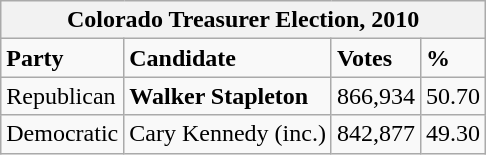<table class="wikitable">
<tr>
<th colspan="4">Colorado Treasurer Election, 2010</th>
</tr>
<tr>
<td><strong>Party</strong></td>
<td><strong>Candidate</strong></td>
<td><strong>Votes</strong></td>
<td><strong>%</strong></td>
</tr>
<tr>
<td>Republican</td>
<td><strong>Walker Stapleton</strong></td>
<td>866,934</td>
<td>50.70</td>
</tr>
<tr>
<td>Democratic</td>
<td>Cary Kennedy (inc.)</td>
<td>842,877</td>
<td>49.30</td>
</tr>
</table>
